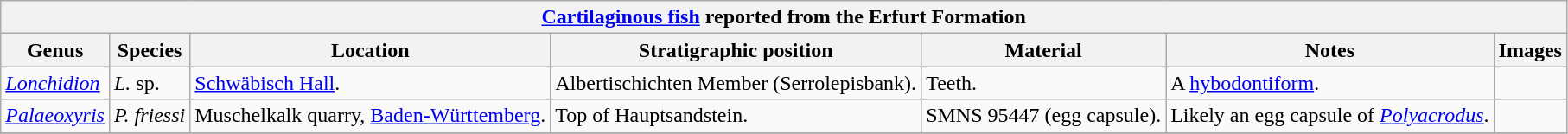<table class="wikitable" align="center">
<tr>
<th colspan="7" align="center"><strong><a href='#'>Cartilaginous fish</a> reported from the Erfurt Formation</strong></th>
</tr>
<tr>
<th>Genus</th>
<th>Species</th>
<th>Location</th>
<th><strong>Stratigraphic position</strong></th>
<th><strong>Material</strong></th>
<th>Notes</th>
<th>Images</th>
</tr>
<tr>
<td><em><a href='#'>Lonchidion</a></em></td>
<td><em>L.</em> sp.</td>
<td><a href='#'>Schwäbisch Hall</a>.</td>
<td>Albertischichten Member (Serrolepisbank).</td>
<td>Teeth.</td>
<td>A <a href='#'>hybodontiform</a>.</td>
<td></td>
</tr>
<tr>
<td><em><a href='#'>Palaeoxyris</a></em></td>
<td><em>P. friessi</em></td>
<td>Muschelkalk quarry, <a href='#'>Baden-Württemberg</a>.</td>
<td>Top of Hauptsandstein.</td>
<td>SMNS 95447 (egg capsule).</td>
<td>Likely an egg capsule of <em><a href='#'>Polyacrodus</a></em>.</td>
<td></td>
</tr>
<tr>
</tr>
</table>
